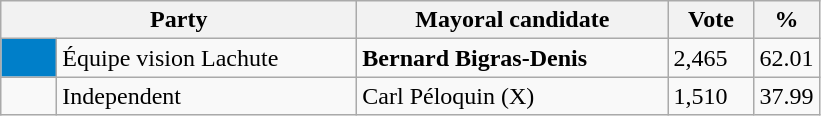<table class="wikitable">
<tr>
<th bgcolor="#DDDDFF" width="230px" colspan="2">Party</th>
<th bgcolor="#DDDDFF" width="200px">Mayoral candidate</th>
<th bgcolor="#DDDDFF" width="50px">Vote</th>
<th bgcolor="#DDDDFF" width="30px">%</th>
</tr>
<tr>
<td bgcolor=#007fc9 width="30px"> </td>
<td>Équipe vision Lachute</td>
<td><strong>Bernard Bigras-Denis</strong></td>
<td>2,465</td>
<td>62.01</td>
</tr>
<tr>
<td> </td>
<td>Independent</td>
<td>Carl Péloquin (X)</td>
<td>1,510</td>
<td>37.99</td>
</tr>
</table>
